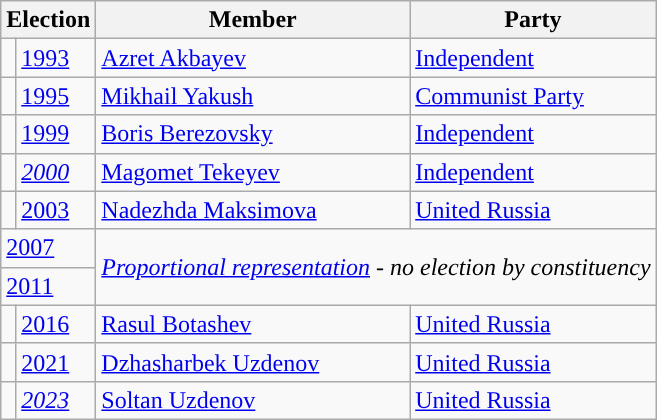<table class="wikitable">
<tr>
<th colspan="2">Election</th>
<th>Member</th>
<th>Party</th>
</tr>
<tr>
<td style="background-color:"></td>
<td><a href='#'>1993</a></td>
<td><a href='#'>Azret Akbayev</a></td>
<td><a href='#'>Independent</a></td>
</tr>
<tr>
<td style="background-color:"></td>
<td><a href='#'>1995</a></td>
<td><a href='#'>Mikhail Yakush</a></td>
<td><a href='#'>Communist Party</a></td>
</tr>
<tr>
<td style="background-color:"></td>
<td><a href='#'>1999</a></td>
<td><a href='#'>Boris Berezovsky</a></td>
<td><a href='#'>Independent</a></td>
</tr>
<tr>
<td style="background-color:"></td>
<td><em><a href='#'>2000</a></em></td>
<td><a href='#'>Magomet Tekeyev</a></td>
<td><a href='#'>Independent</a></td>
</tr>
<tr>
<td style="background-color:"></td>
<td><a href='#'>2003</a></td>
<td><a href='#'>Nadezhda Maksimova</a></td>
<td><a href='#'>United Russia</a></td>
</tr>
<tr>
<td colspan=2><a href='#'>2007</a></td>
<td colspan=2 rowspan=2><em><a href='#'>Proportional representation</a> - no election by constituency</em></td>
</tr>
<tr>
<td colspan=2><a href='#'>2011</a></td>
</tr>
<tr>
<td style="background-color: "></td>
<td><a href='#'>2016</a></td>
<td><a href='#'>Rasul Botashev</a></td>
<td><a href='#'>United Russia</a></td>
</tr>
<tr>
<td style="background-color: "></td>
<td><a href='#'>2021</a></td>
<td><a href='#'>Dzhasharbek Uzdenov</a></td>
<td><a href='#'>United Russia</a></td>
</tr>
<tr>
<td style="background-color: "></td>
<td><em><a href='#'>2023</a></em></td>
<td><a href='#'>Soltan Uzdenov</a></td>
<td><a href='#'>United Russia</a></td>
</tr>
</table>
